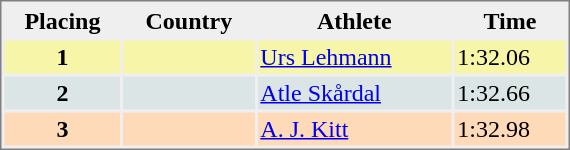<table style="border-style:solid;border-width:1px;border-color:#808080;background-color:#EFEFEF" cellspacing="2" cellpadding="2" width="380px">
<tr bgcolor="#EFEFEF">
<th>Placing</th>
<th>Country</th>
<th>Athlete</th>
<th>Time</th>
</tr>
<tr align="center" valign="top" bgcolor="#F7F6A8">
<th>1</th>
<td></td>
<td align="left"><a href='#'>Urs Lehmann</a></td>
<td align="left">1:32.06</td>
</tr>
<tr align="center" valign="top" bgcolor="#DCE5E5">
<th>2</th>
<td></td>
<td align="left"><a href='#'>Atle Skårdal</a></td>
<td align="left">1:32.66</td>
</tr>
<tr align="center" valign="top" bgcolor="#FFDAB9">
<th>3</th>
<td></td>
<td align="left"><a href='#'>A. J. Kitt</a></td>
<td align="left">1:32.98</td>
</tr>
</table>
